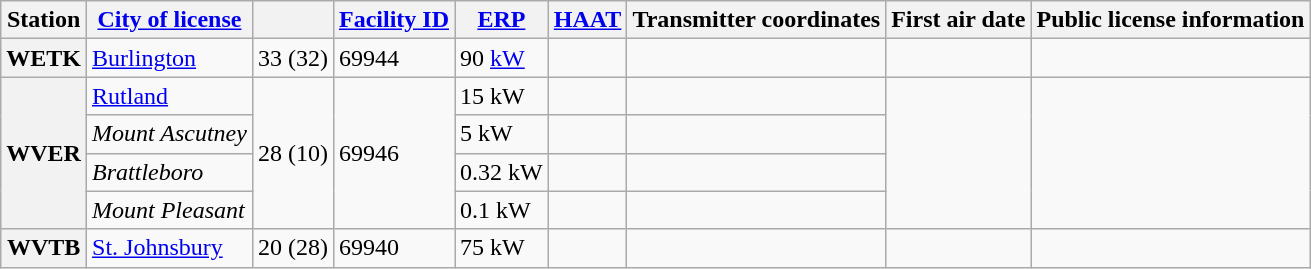<table class="sortable wikitable">
<tr>
<th scope = "col">Station</th>
<th scope = "col"><a href='#'>City of license</a></th>
<th scope = "col"></th>
<th scope = "col"><a href='#'>Facility ID</a></th>
<th scope = "col"><a href='#'>ERP</a></th>
<th scope = "col"><a href='#'>HAAT</a></th>
<th scope = "col" class="unsortable">Transmitter coordinates</th>
<th scope = "col">First air date</th>
<th scope = "col" class="unsortable">Public license information</th>
</tr>
<tr>
<th scope = "row">WETK</th>
<td><a href='#'>Burlington</a></td>
<td>33 (32)</td>
<td>69944</td>
<td>90 <a href='#'>kW</a></td>
<td></td>
<td></td>
<td></td>
<td></td>
</tr>
<tr>
<th rowspan="4" scope="row">WVER</th>
<td><a href='#'>Rutland</a></td>
<td rowspan="4">28 (10)</td>
<td rowspan="4">69946</td>
<td>15 kW</td>
<td></td>
<td></td>
<td rowspan="4"></td>
<td rowspan="4"></td>
</tr>
<tr>
<td><em>Mount Ascutney</em></td>
<td>5 kW</td>
<td></td>
<td></td>
</tr>
<tr>
<td><em>Brattleboro</em></td>
<td>0.32 kW</td>
<td></td>
<td></td>
</tr>
<tr>
<td><em>Mount Pleasant</em></td>
<td>0.1 kW</td>
<td></td>
<td></td>
</tr>
<tr>
<th scope = "row">WVTB</th>
<td><a href='#'>St. Johnsbury</a></td>
<td>20 (28)</td>
<td>69940</td>
<td>75 kW</td>
<td></td>
<td></td>
<td></td>
<td></td>
</tr>
</table>
